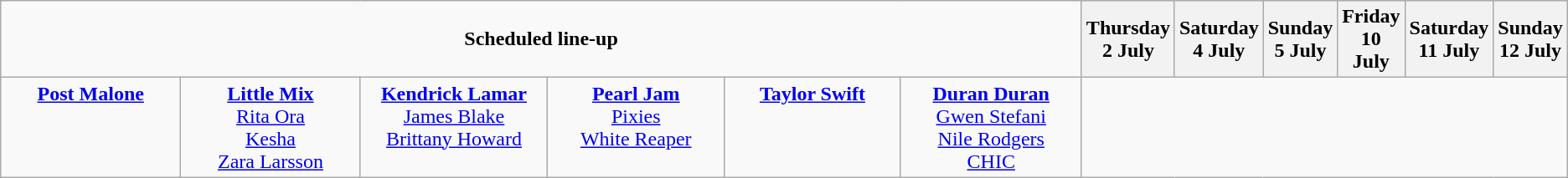<table class="wikitable">
<tr>
<td colspan="6" style="text-align:center;"><strong>Scheduled line-up</strong></td>
<th>Thursday 2 July</th>
<th>Saturday 4 July</th>
<th>Sunday 5 July</th>
<th>Friday 10 July</th>
<th>Saturday 11 July</th>
<th>Sunday 12 July</th>
</tr>
<tr>
<td style="text-align:center; vertical-align:top; width:200px;"><strong><a href='#'>Post Malone</a></strong></td>
<td style="text-align:center; vertical-align:top; width:200px;"><strong><a href='#'>Little Mix</a></strong><br><a href='#'>Rita Ora</a><br><a href='#'>Kesha</a><br><a href='#'>Zara Larsson</a></td>
<td style="text-align:center; vertical-align:top; width:200px;"><strong><a href='#'>Kendrick Lamar</a></strong><br><a href='#'>James Blake</a><br><a href='#'>Brittany Howard</a></td>
<td style="text-align:center; vertical-align:top; width:200px;"><strong><a href='#'>Pearl Jam</a></strong><br><a href='#'>Pixies</a><br><a href='#'>White Reaper</a></td>
<td style="text-align:center; vertical-align:top; width:200px;"><strong><a href='#'>Taylor Swift</a></strong></td>
<td style="text-align:center; vertical-align:top; width:200px;"><strong><a href='#'>Duran Duran</a></strong><br><a href='#'>Gwen Stefani</a><br><a href='#'>Nile Rodgers</a><br><a href='#'>CHIC</a></td>
</tr>
</table>
